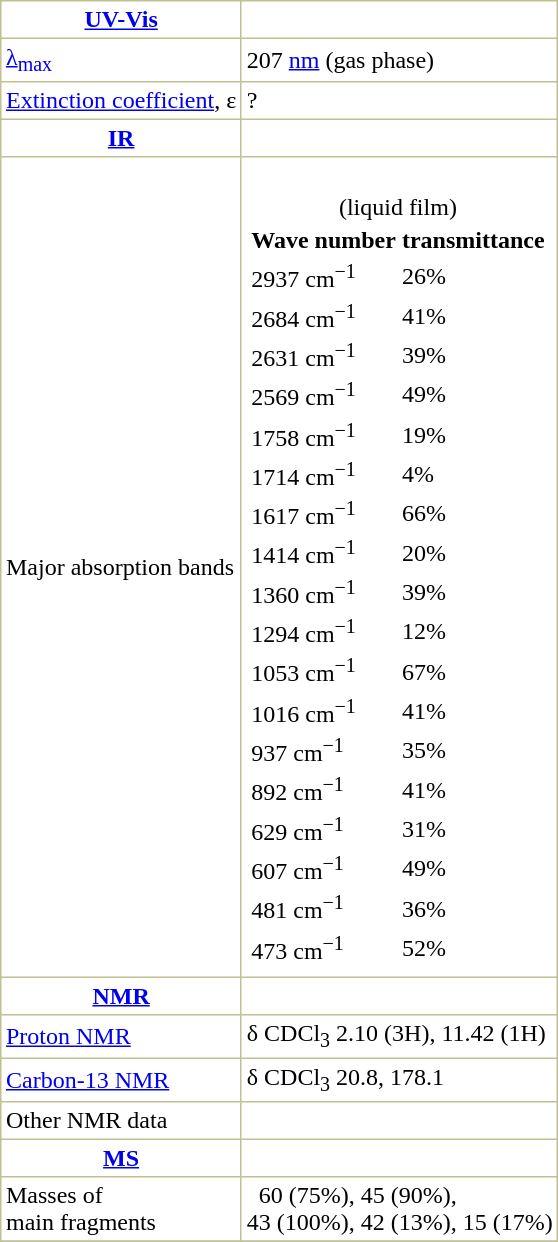<table border="1" cellspacing="0" cellpadding="3" style="margin: 0 0 0 0.5em; background: #FFFFFF; border-collapse: collapse; border-color: #C0C090;">
<tr>
<th><a href='#'>UV-Vis</a></th>
</tr>
<tr>
<td><a href='#'>λ<sub>max</sub></a></td>
<td>207 <a href='#'>nm</a> (gas phase)</td>
</tr>
<tr>
<td><a href='#'>Extinction coefficient</a>, ε</td>
<td>?</td>
</tr>
<tr>
<th><a href='#'>IR</a></th>
</tr>
<tr>
<td>Major absorption bands</td>
<td><br><table>
<tr>
<td colspan="2" align="center">(liquid film)</td>
</tr>
<tr>
<th>Wave number</th>
<th>transmittance</th>
</tr>
<tr>
<td>2937 cm<sup>−1</sup></td>
<td>26%</td>
</tr>
<tr>
<td>2684 cm<sup>−1</sup></td>
<td>41%</td>
</tr>
<tr>
<td>2631 cm<sup>−1</sup></td>
<td>39%</td>
</tr>
<tr>
<td>2569 cm<sup>−1</sup></td>
<td>49%</td>
</tr>
<tr>
<td>1758 cm<sup>−1</sup></td>
<td>19%</td>
</tr>
<tr>
<td>1714 cm<sup>−1</sup></td>
<td>4%</td>
</tr>
<tr>
<td>1617 cm<sup>−1</sup></td>
<td>66%</td>
</tr>
<tr>
<td>1414 cm<sup>−1</sup></td>
<td>20%</td>
</tr>
<tr>
<td>1360 cm<sup>−1</sup></td>
<td>39%</td>
</tr>
<tr>
<td>1294 cm<sup>−1</sup></td>
<td>12%</td>
</tr>
<tr>
<td>1053 cm<sup>−1</sup></td>
<td>67%</td>
</tr>
<tr>
<td>1016 cm<sup>−1</sup></td>
<td>41%</td>
</tr>
<tr>
<td>937 cm<sup>−1</sup></td>
<td>35%</td>
</tr>
<tr>
<td>892 cm<sup>−1</sup></td>
<td>41%</td>
</tr>
<tr>
<td>629 cm<sup>−1</sup></td>
<td>31%</td>
</tr>
<tr>
<td>607 cm<sup>−1</sup></td>
<td>49%</td>
</tr>
<tr>
<td>481 cm<sup>−1</sup></td>
<td>36%</td>
</tr>
<tr>
<td>473 cm<sup>−1</sup></td>
<td>52%</td>
</tr>
<tr>
</tr>
</table>
</td>
</tr>
<tr>
<th><a href='#'>NMR</a></th>
</tr>
<tr>
<td><a href='#'>Proton NMR</a> </td>
<td>δ CDCl<sub>3</sub> 2.10 (3H), 11.42 (1H)</td>
</tr>
<tr>
<td><a href='#'>Carbon-13 NMR</a> </td>
<td>δ CDCl<sub>3</sub> 20.8, 178.1</td>
</tr>
<tr>
<td>Other NMR data </td>
<td> </td>
</tr>
<tr>
<th><a href='#'>MS</a></th>
</tr>
<tr>
<td>Masses of <br>main fragments</td>
<td>  60 (75%), 45 (90%),<br>43 (100%), 42 (13%), 15 (17%)</td>
</tr>
<tr>
</tr>
</table>
